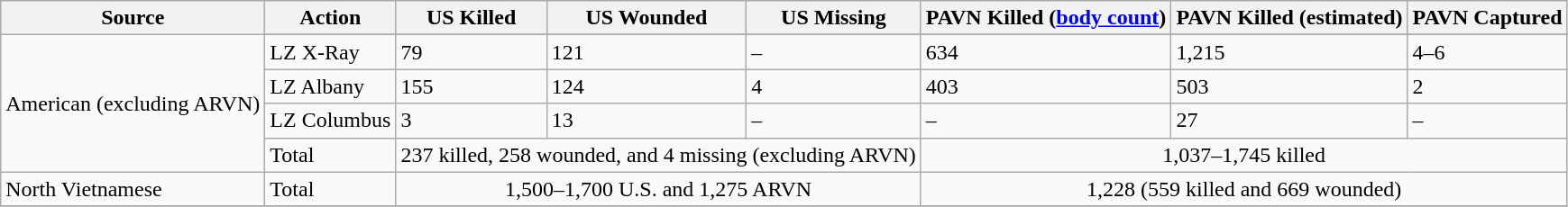<table class="wikitable plainrowheaders">
<tr>
<th scope="col">Source</th>
<th scope="col">Action</th>
<th scope="col">US Killed</th>
<th scope="col">US Wounded</th>
<th scope="col">US Missing</th>
<th scope="col">PAVN Killed (<a href='#'>body count</a>)</th>
<th scope="col">PAVN Killed (estimated)</th>
<th scope="col">PAVN Captured</th>
</tr>
<tr>
<td rowspan = "5">American (excluding ARVN)</td>
</tr>
<tr>
<td>LZ X-Ray</td>
<td>79</td>
<td>121</td>
<td>–</td>
<td>634</td>
<td>1,215</td>
<td>4–6</td>
</tr>
<tr>
<td>LZ Albany</td>
<td>155</td>
<td>124</td>
<td>4</td>
<td>403</td>
<td>503</td>
<td>2</td>
</tr>
<tr>
<td>LZ Columbus</td>
<td>3</td>
<td>13</td>
<td>–</td>
<td>–</td>
<td>27</td>
<td>–</td>
</tr>
<tr>
<td>Total</td>
<td colspan="3" style="text-align: center;">237 killed, 258 wounded, and 4 missing (excluding ARVN)</td>
<td colspan="3" style="text-align: center;">1,037–1,745 killed</td>
</tr>
<tr>
<td>North Vietnamese</td>
<td>Total</td>
<td colspan="3" style="text-align: center;">1,500–1,700 U.S. and 1,275 ARVN</td>
<td colspan="3" style="text-align: center;">1,228 (559 killed and 669 wounded)</td>
</tr>
<tr>
</tr>
</table>
